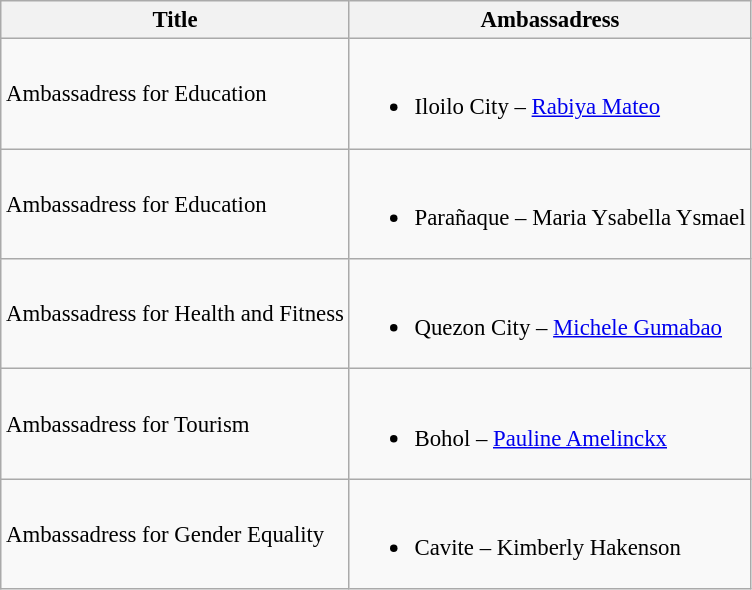<table class="wikitable sortable" style="font-size: 95%;">
<tr>
<th>Title</th>
<th>Ambassadress</th>
</tr>
<tr>
<td>Ambassadress for Education</td>
<td><br><ul><li>Iloilo City – <a href='#'>Rabiya Mateo</a></li></ul></td>
</tr>
<tr>
<td>Ambassadress for Education</td>
<td><br><ul><li>Parañaque – Maria Ysabella Ysmael</li></ul></td>
</tr>
<tr>
<td>Ambassadress for Health and Fitness</td>
<td><br><ul><li>Quezon City – <a href='#'>Michele Gumabao</a></li></ul></td>
</tr>
<tr>
<td>Ambassadress for Tourism</td>
<td><br><ul><li>Bohol – <a href='#'>Pauline Amelinckx</a></li></ul></td>
</tr>
<tr>
<td>Ambassadress for Gender Equality</td>
<td><br><ul><li>Cavite – Kimberly Hakenson</li></ul></td>
</tr>
</table>
